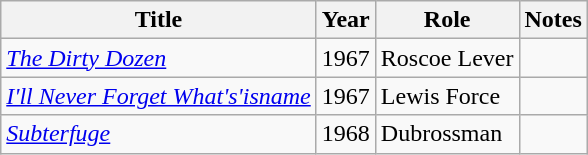<table class="wikitable" border="1">
<tr>
<th>Title</th>
<th>Year</th>
<th>Role</th>
<th>Notes</th>
</tr>
<tr>
<td><em><a href='#'>The Dirty Dozen</a></em></td>
<td>1967</td>
<td>Roscoe Lever</td>
<td></td>
</tr>
<tr>
<td><em><a href='#'>I'll Never Forget What's'isname</a></em></td>
<td>1967</td>
<td>Lewis Force</td>
<td></td>
</tr>
<tr>
<td><em><a href='#'>Subterfuge</a></em></td>
<td>1968</td>
<td>Dubrossman</td>
<td></td>
</tr>
</table>
